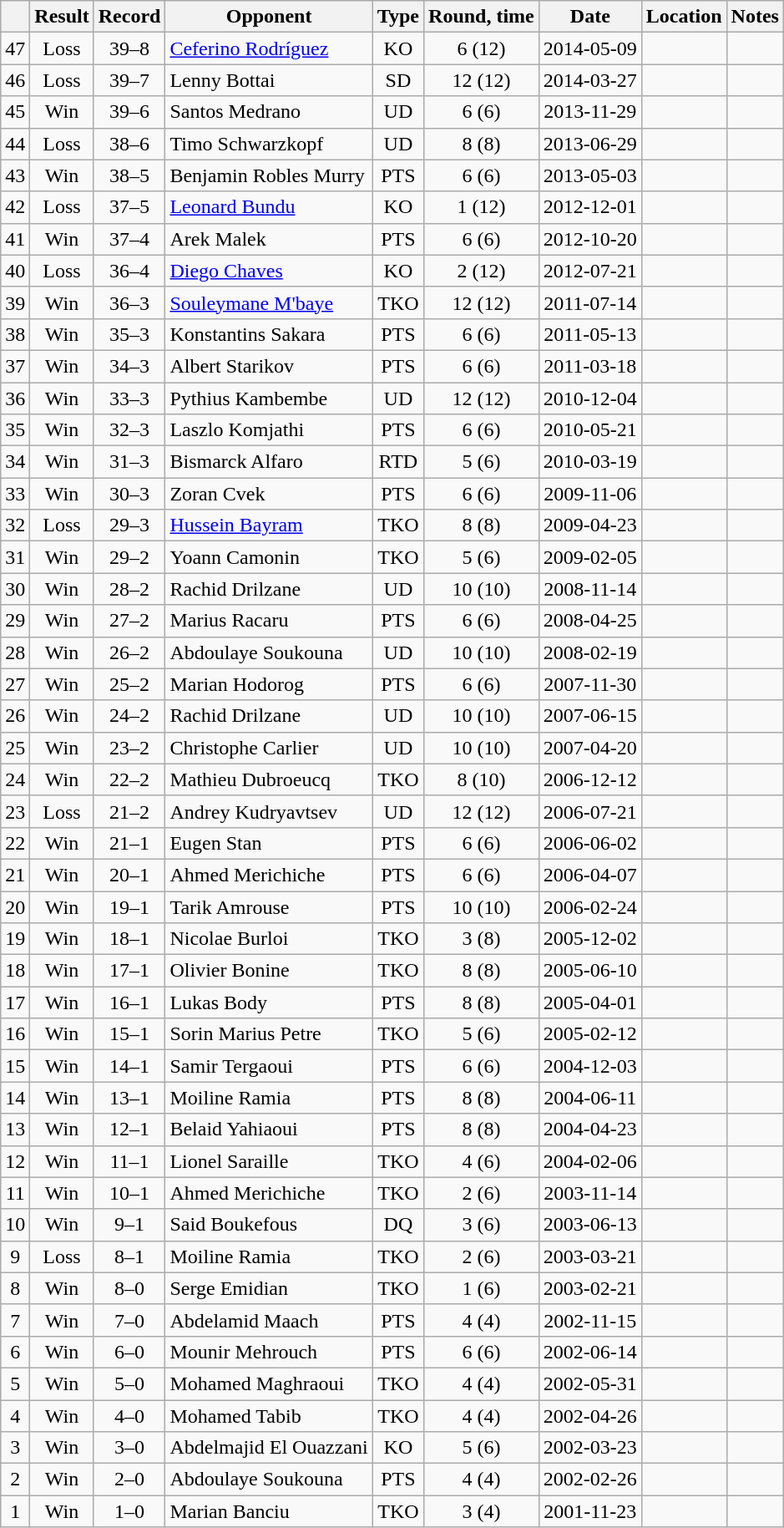<table class=wikitable style=text-align:center>
<tr>
<th></th>
<th>Result</th>
<th>Record</th>
<th>Opponent</th>
<th>Type</th>
<th>Round, time</th>
<th>Date</th>
<th>Location</th>
<th>Notes</th>
</tr>
<tr>
<td>47</td>
<td>Loss</td>
<td>39–8</td>
<td align=left><a href='#'>Ceferino Rodríguez</a></td>
<td>KO</td>
<td>6 (12)</td>
<td>2014-05-09</td>
<td align=left></td>
<td align=left></td>
</tr>
<tr>
<td>46</td>
<td>Loss</td>
<td>39–7</td>
<td align=left>Lenny Bottai</td>
<td>SD</td>
<td>12 (12)</td>
<td>2014-03-27</td>
<td align=left></td>
<td align=left></td>
</tr>
<tr>
<td>45</td>
<td>Win</td>
<td>39–6</td>
<td align=left>Santos Medrano</td>
<td>UD</td>
<td>6 (6)</td>
<td>2013-11-29</td>
<td align=left></td>
<td align=left></td>
</tr>
<tr>
<td>44</td>
<td>Loss</td>
<td>38–6</td>
<td align=left>Timo Schwarzkopf</td>
<td>UD</td>
<td>8 (8)</td>
<td>2013-06-29</td>
<td align=left></td>
<td align=left></td>
</tr>
<tr>
<td>43</td>
<td>Win</td>
<td>38–5</td>
<td align=left>Benjamin Robles Murry</td>
<td>PTS</td>
<td>6 (6)</td>
<td>2013-05-03</td>
<td align=left></td>
<td align=left></td>
</tr>
<tr>
<td>42</td>
<td>Loss</td>
<td>37–5</td>
<td align=left><a href='#'>Leonard Bundu</a></td>
<td>KO</td>
<td>1 (12)</td>
<td>2012-12-01</td>
<td align=left></td>
<td align=left></td>
</tr>
<tr>
<td>41</td>
<td>Win</td>
<td>37–4</td>
<td align=left>Arek Malek</td>
<td>PTS</td>
<td>6 (6)</td>
<td>2012-10-20</td>
<td align=left></td>
<td align=left></td>
</tr>
<tr>
<td>40</td>
<td>Loss</td>
<td>36–4</td>
<td align=left><a href='#'>Diego Chaves</a></td>
<td>KO</td>
<td>2 (12)</td>
<td>2012-07-21</td>
<td align=left></td>
<td align=left></td>
</tr>
<tr>
<td>39</td>
<td>Win</td>
<td>36–3</td>
<td align=left><a href='#'>Souleymane M'baye</a></td>
<td>TKO</td>
<td>12 (12)</td>
<td>2011-07-14</td>
<td align=left></td>
<td align=left></td>
</tr>
<tr>
<td>38</td>
<td>Win</td>
<td>35–3</td>
<td align=left>Konstantins Sakara</td>
<td>PTS</td>
<td>6 (6)</td>
<td>2011-05-13</td>
<td align=left></td>
<td align=left></td>
</tr>
<tr>
<td>37</td>
<td>Win</td>
<td>34–3</td>
<td align=left>Albert Starikov</td>
<td>PTS</td>
<td>6 (6)</td>
<td>2011-03-18</td>
<td align=left></td>
<td align=left></td>
</tr>
<tr>
<td>36</td>
<td>Win</td>
<td>33–3</td>
<td align=left>Pythius Kambembe</td>
<td>UD</td>
<td>12 (12)</td>
<td>2010-12-04</td>
<td align=left></td>
<td align=left></td>
</tr>
<tr>
<td>35</td>
<td>Win</td>
<td>32–3</td>
<td align=left>Laszlo Komjathi</td>
<td>PTS</td>
<td>6 (6)</td>
<td>2010-05-21</td>
<td align=left></td>
<td align=left></td>
</tr>
<tr>
<td>34</td>
<td>Win</td>
<td>31–3</td>
<td align=left>Bismarck Alfaro</td>
<td>RTD</td>
<td>5 (6)</td>
<td>2010-03-19</td>
<td align=left></td>
<td align=left></td>
</tr>
<tr>
<td>33</td>
<td>Win</td>
<td>30–3</td>
<td align=left>Zoran Cvek</td>
<td>PTS</td>
<td>6 (6)</td>
<td>2009-11-06</td>
<td align=left></td>
<td align=left></td>
</tr>
<tr>
<td>32</td>
<td>Loss</td>
<td>29–3</td>
<td align=left><a href='#'>Hussein Bayram</a></td>
<td>TKO</td>
<td>8 (8)</td>
<td>2009-04-23</td>
<td align=left></td>
<td align=left></td>
</tr>
<tr>
<td>31</td>
<td>Win</td>
<td>29–2</td>
<td align=left>Yoann Camonin</td>
<td>TKO</td>
<td>5 (6)</td>
<td>2009-02-05</td>
<td align=left></td>
<td align=left></td>
</tr>
<tr>
<td>30</td>
<td>Win</td>
<td>28–2</td>
<td align=left>Rachid Drilzane</td>
<td>UD</td>
<td>10 (10)</td>
<td>2008-11-14</td>
<td align=left></td>
<td align=left></td>
</tr>
<tr>
<td>29</td>
<td>Win</td>
<td>27–2</td>
<td align=left>Marius Racaru</td>
<td>PTS</td>
<td>6 (6)</td>
<td>2008-04-25</td>
<td align=left></td>
<td align=left></td>
</tr>
<tr>
<td>28</td>
<td>Win</td>
<td>26–2</td>
<td align=left>Abdoulaye Soukouna</td>
<td>UD</td>
<td>10 (10)</td>
<td>2008-02-19</td>
<td align=left></td>
<td align=left></td>
</tr>
<tr>
<td>27</td>
<td>Win</td>
<td>25–2</td>
<td align=left>Marian Hodorog</td>
<td>PTS</td>
<td>6 (6)</td>
<td>2007-11-30</td>
<td align=left></td>
<td align=left></td>
</tr>
<tr>
<td>26</td>
<td>Win</td>
<td>24–2</td>
<td align=left>Rachid Drilzane</td>
<td>UD</td>
<td>10 (10)</td>
<td>2007-06-15</td>
<td align=left></td>
<td align=left></td>
</tr>
<tr>
<td>25</td>
<td>Win</td>
<td>23–2</td>
<td align=left>Christophe Carlier</td>
<td>UD</td>
<td>10 (10)</td>
<td>2007-04-20</td>
<td align=left></td>
<td align=left></td>
</tr>
<tr>
<td>24</td>
<td>Win</td>
<td>22–2</td>
<td align=left>Mathieu Dubroeucq</td>
<td>TKO</td>
<td>8 (10)</td>
<td>2006-12-12</td>
<td align=left></td>
<td align=left></td>
</tr>
<tr>
<td>23</td>
<td>Loss</td>
<td>21–2</td>
<td align=left>Andrey Kudryavtsev</td>
<td>UD</td>
<td>12 (12)</td>
<td>2006-07-21</td>
<td align=left></td>
<td align=left></td>
</tr>
<tr>
<td>22</td>
<td>Win</td>
<td>21–1</td>
<td align=left>Eugen Stan</td>
<td>PTS</td>
<td>6 (6)</td>
<td>2006-06-02</td>
<td align=left></td>
<td align=left></td>
</tr>
<tr>
<td>21</td>
<td>Win</td>
<td>20–1</td>
<td align=left>Ahmed Merichiche</td>
<td>PTS</td>
<td>6 (6)</td>
<td>2006-04-07</td>
<td align=left></td>
<td align=left></td>
</tr>
<tr>
<td>20</td>
<td>Win</td>
<td>19–1</td>
<td align=left>Tarik Amrouse</td>
<td>PTS</td>
<td>10 (10)</td>
<td>2006-02-24</td>
<td align=left></td>
<td align=left></td>
</tr>
<tr>
<td>19</td>
<td>Win</td>
<td>18–1</td>
<td align=left>Nicolae Burloi</td>
<td>TKO</td>
<td>3 (8)</td>
<td>2005-12-02</td>
<td align=left></td>
<td align=left></td>
</tr>
<tr>
<td>18</td>
<td>Win</td>
<td>17–1</td>
<td align=left>Olivier Bonine</td>
<td>TKO</td>
<td>8 (8)</td>
<td>2005-06-10</td>
<td align=left></td>
<td align=left></td>
</tr>
<tr>
<td>17</td>
<td>Win</td>
<td>16–1</td>
<td align=left>Lukas Body</td>
<td>PTS</td>
<td>8 (8)</td>
<td>2005-04-01</td>
<td align=left></td>
<td align=left></td>
</tr>
<tr>
<td>16</td>
<td>Win</td>
<td>15–1</td>
<td align=left>Sorin Marius Petre</td>
<td>TKO</td>
<td>5 (6)</td>
<td>2005-02-12</td>
<td align=left></td>
<td align=left></td>
</tr>
<tr>
<td>15</td>
<td>Win</td>
<td>14–1</td>
<td align=left>Samir Tergaoui</td>
<td>PTS</td>
<td>6 (6)</td>
<td>2004-12-03</td>
<td align=left></td>
<td align=left></td>
</tr>
<tr>
<td>14</td>
<td>Win</td>
<td>13–1</td>
<td align=left>Moiline Ramia</td>
<td>PTS</td>
<td>8 (8)</td>
<td>2004-06-11</td>
<td align=left></td>
<td align=left></td>
</tr>
<tr>
<td>13</td>
<td>Win</td>
<td>12–1</td>
<td align=left>Belaid Yahiaoui</td>
<td>PTS</td>
<td>8 (8)</td>
<td>2004-04-23</td>
<td align=left></td>
<td align=left></td>
</tr>
<tr>
<td>12</td>
<td>Win</td>
<td>11–1</td>
<td align=left>Lionel Saraille</td>
<td>TKO</td>
<td>4 (6)</td>
<td>2004-02-06</td>
<td align=left></td>
<td align=left></td>
</tr>
<tr>
<td>11</td>
<td>Win</td>
<td>10–1</td>
<td align=left>Ahmed Merichiche</td>
<td>TKO</td>
<td>2 (6)</td>
<td>2003-11-14</td>
<td align=left></td>
<td align=left></td>
</tr>
<tr>
<td>10</td>
<td>Win</td>
<td>9–1</td>
<td align=left>Said Boukefous</td>
<td>DQ</td>
<td>3 (6)</td>
<td>2003-06-13</td>
<td align=left></td>
<td align=left></td>
</tr>
<tr>
<td>9</td>
<td>Loss</td>
<td>8–1</td>
<td align=left>Moiline Ramia</td>
<td>TKO</td>
<td>2 (6)</td>
<td>2003-03-21</td>
<td align=left></td>
<td align=left></td>
</tr>
<tr>
<td>8</td>
<td>Win</td>
<td>8–0</td>
<td align=left>Serge Emidian</td>
<td>TKO</td>
<td>1 (6)</td>
<td>2003-02-21</td>
<td align=left></td>
<td align=left></td>
</tr>
<tr>
<td>7</td>
<td>Win</td>
<td>7–0</td>
<td align=left>Abdelamid Maach</td>
<td>PTS</td>
<td>4 (4)</td>
<td>2002-11-15</td>
<td align=left></td>
<td align=left></td>
</tr>
<tr>
<td>6</td>
<td>Win</td>
<td>6–0</td>
<td align=left>Mounir Mehrouch</td>
<td>PTS</td>
<td>6 (6)</td>
<td>2002-06-14</td>
<td align=left></td>
<td align=left></td>
</tr>
<tr>
<td>5</td>
<td>Win</td>
<td>5–0</td>
<td align=left>Mohamed Maghraoui</td>
<td>TKO</td>
<td>4 (4)</td>
<td>2002-05-31</td>
<td align=left></td>
<td align=left></td>
</tr>
<tr>
<td>4</td>
<td>Win</td>
<td>4–0</td>
<td align=left>Mohamed Tabib</td>
<td>TKO</td>
<td>4 (4)</td>
<td>2002-04-26</td>
<td align=left></td>
<td align=left></td>
</tr>
<tr>
<td>3</td>
<td>Win</td>
<td>3–0</td>
<td align=left>Abdelmajid El Ouazzani</td>
<td>KO</td>
<td>5 (6)</td>
<td>2002-03-23</td>
<td align=left></td>
<td align=left></td>
</tr>
<tr>
<td>2</td>
<td>Win</td>
<td>2–0</td>
<td align=left>Abdoulaye Soukouna</td>
<td>PTS</td>
<td>4 (4)</td>
<td>2002-02-26</td>
<td align=left></td>
<td align=left></td>
</tr>
<tr>
<td>1</td>
<td>Win</td>
<td>1–0</td>
<td align=left>Marian Banciu</td>
<td>TKO</td>
<td>3 (4)</td>
<td>2001-11-23</td>
<td align=left></td>
<td align=left></td>
</tr>
</table>
